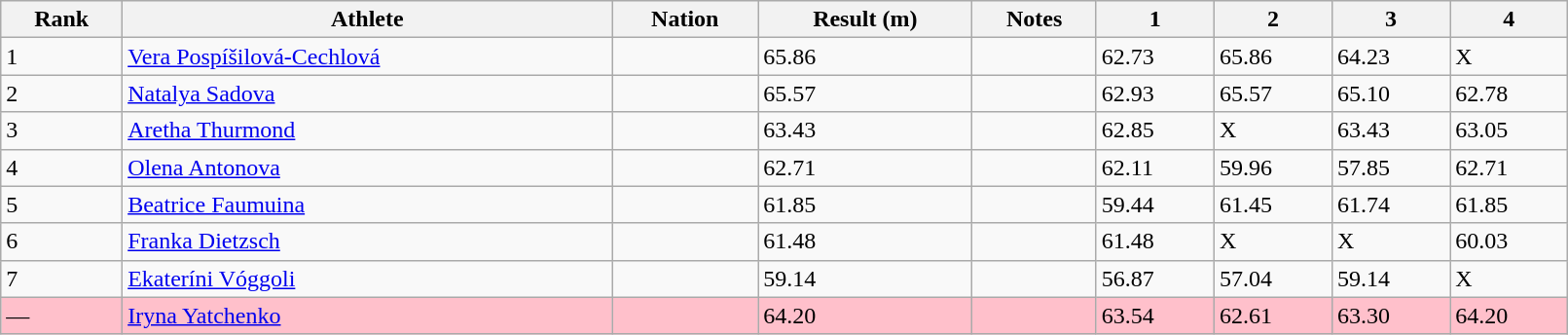<table class="wikitable" style="text=align:center;" width=85%>
<tr>
<th>Rank</th>
<th>Athlete</th>
<th>Nation</th>
<th>Result (m)</th>
<th>Notes</th>
<th>1</th>
<th>2</th>
<th>3</th>
<th>4</th>
</tr>
<tr>
<td>1</td>
<td><a href='#'>Vera Pospíšilová-Cechlová</a></td>
<td></td>
<td>65.86</td>
<td></td>
<td>62.73</td>
<td>65.86</td>
<td>64.23</td>
<td>X</td>
</tr>
<tr>
<td>2</td>
<td><a href='#'>Natalya Sadova</a></td>
<td></td>
<td>65.57</td>
<td></td>
<td>62.93</td>
<td>65.57</td>
<td>65.10</td>
<td>62.78</td>
</tr>
<tr>
<td>3</td>
<td><a href='#'>Aretha Thurmond</a></td>
<td></td>
<td>63.43</td>
<td></td>
<td>62.85</td>
<td>X</td>
<td>63.43</td>
<td>63.05</td>
</tr>
<tr>
<td>4</td>
<td><a href='#'>Olena Antonova</a></td>
<td></td>
<td>62.71</td>
<td></td>
<td>62.11</td>
<td>59.96</td>
<td>57.85</td>
<td>62.71</td>
</tr>
<tr>
<td>5</td>
<td><a href='#'>Beatrice Faumuina</a></td>
<td></td>
<td>61.85</td>
<td></td>
<td>59.44</td>
<td>61.45</td>
<td>61.74</td>
<td>61.85</td>
</tr>
<tr>
<td>6</td>
<td><a href='#'>Franka Dietzsch</a></td>
<td></td>
<td>61.48</td>
<td></td>
<td>61.48</td>
<td>X</td>
<td>X</td>
<td>60.03</td>
</tr>
<tr>
<td>7</td>
<td><a href='#'>Ekateríni Vóggoli</a></td>
<td></td>
<td>59.14</td>
<td></td>
<td>56.87</td>
<td>57.04</td>
<td>59.14</td>
<td>X</td>
</tr>
<tr bgcolor=pink>
<td>—</td>
<td><a href='#'>Iryna Yatchenko</a></td>
<td></td>
<td>64.20</td>
<td></td>
<td>63.54</td>
<td>62.61</td>
<td>63.30</td>
<td>64.20</td>
</tr>
</table>
